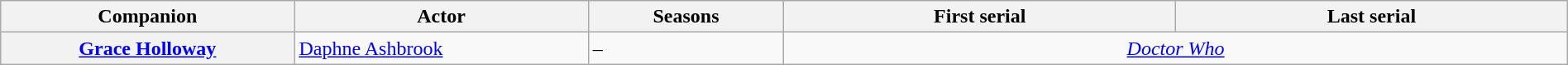<table class="wikitable plainrowheaders" style="width:100%;">
<tr>
<th scope="col" style="width:15%;">Companion</th>
<th scope="col" style="width:15%;">Actor</th>
<th scope="col" style="width:10%;">Seasons</th>
<th scope="col" style="width:20%;">First serial</th>
<th scope="col" style="width:20%;">Last serial</th>
</tr>
<tr>
<th scope="row"><a href='#'>Grace Holloway</a></th>
<td><a href='#'>Daphne Ashbrook</a></td>
<td>–</td>
<td colspan="2" align="center"><em><a href='#'>Doctor Who</a></em></td>
</tr>
</table>
